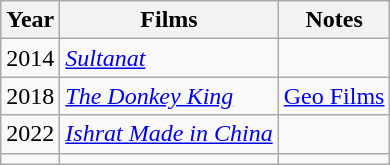<table class="wikitable sortable">
<tr Baghban>
<th>Year</th>
<th>Films</th>
<th>Notes</th>
</tr>
<tr>
<td>2014</td>
<td><em><a href='#'>Sultanat</a></em></td>
<td></td>
</tr>
<tr>
<td>2018</td>
<td><em><a href='#'>The Donkey King</a></em></td>
<td><a href='#'>Geo Films</a></td>
</tr>
<tr>
<td>2022</td>
<td><em><a href='#'>Ishrat Made in China</a></em></td>
<td></td>
</tr>
<tr>
<td></td>
<td></td>
<td></td>
</tr>
</table>
